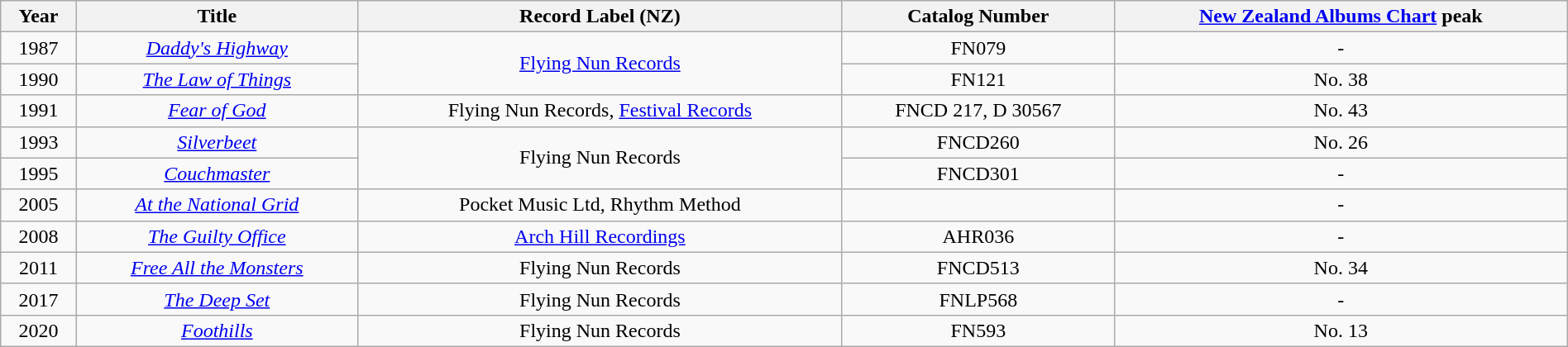<table class="wikitable" style="text-align:center; width: 100%;">
<tr>
<th>Year</th>
<th>Title</th>
<th>Record Label (NZ)</th>
<th>Catalog Number</th>
<th><a href='#'>New Zealand Albums Chart</a> peak</th>
</tr>
<tr>
<td>1987</td>
<td><em><a href='#'>Daddy's Highway</a></em></td>
<td rowspan=2><a href='#'>Flying Nun Records</a></td>
<td>FN079</td>
<td>-</td>
</tr>
<tr>
<td>1990</td>
<td><em><a href='#'>The Law of Things</a></em></td>
<td>FN121</td>
<td>No. 38</td>
</tr>
<tr>
<td>1991</td>
<td><em><a href='#'>Fear of God</a></em></td>
<td>Flying Nun Records, <a href='#'>Festival Records</a></td>
<td>FNCD 217, D 30567</td>
<td>No. 43</td>
</tr>
<tr>
<td>1993</td>
<td><em><a href='#'>Silverbeet</a></em></td>
<td rowspan=2>Flying Nun Records</td>
<td>FNCD260</td>
<td>No. 26</td>
</tr>
<tr>
<td>1995</td>
<td><em><a href='#'>Couchmaster</a></em></td>
<td>FNCD301</td>
<td>-</td>
</tr>
<tr>
<td>2005</td>
<td><em><a href='#'>At the National Grid</a></em></td>
<td>Pocket Music Ltd, Rhythm Method</td>
<td></td>
<td>-</td>
</tr>
<tr>
<td>2008</td>
<td><em><a href='#'>The Guilty Office</a></em></td>
<td><a href='#'>Arch Hill Recordings</a></td>
<td>AHR036</td>
<td>-</td>
</tr>
<tr>
<td>2011</td>
<td><em><a href='#'>Free All the Monsters</a></em></td>
<td>Flying Nun Records</td>
<td>FNCD513</td>
<td>No. 34</td>
</tr>
<tr>
<td>2017</td>
<td><em><a href='#'>The Deep Set</a></em></td>
<td>Flying Nun Records</td>
<td>FNLP568</td>
<td>-</td>
</tr>
<tr>
<td>2020</td>
<td><em><a href='#'>Foothills</a></em></td>
<td>Flying Nun Records</td>
<td>FN593</td>
<td>No. 13<br></td>
</tr>
</table>
